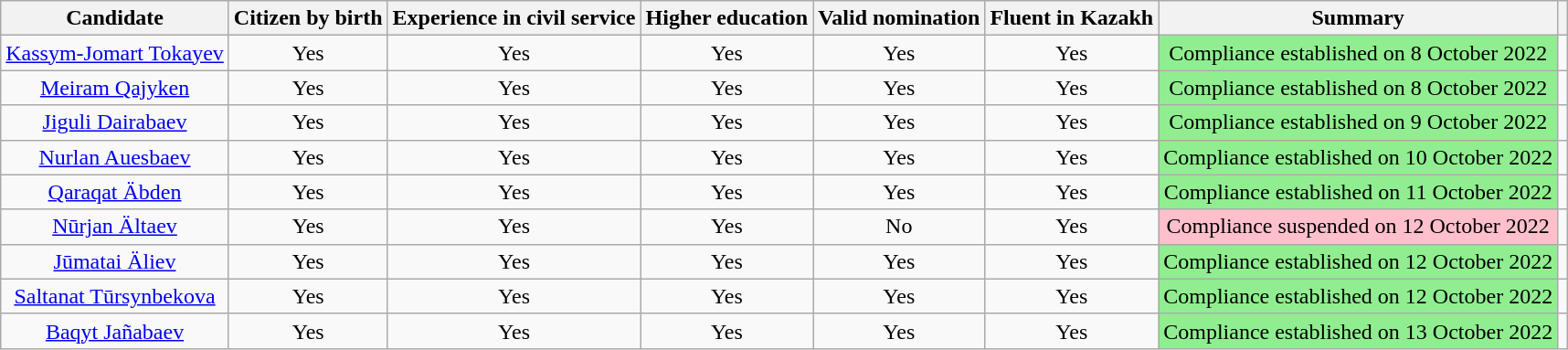<table class="wikitable">
<tr>
<th>Candidate</th>
<th>Citizen by birth</th>
<th>Experience in civil service</th>
<th>Higher education</th>
<th>Valid nomination</th>
<th>Fluent in Kazakh</th>
<th>Summary</th>
<th></th>
</tr>
<tr>
<td style="text-align:center;"><a href='#'>Kassym-Jomart Tokayev</a></td>
<td style="text-align:center;">Yes </td>
<td style="text-align:center;">Yes </td>
<td style="text-align:center;">Yes </td>
<td style="text-align:center;">Yes </td>
<td style="text-align:center;">Yes </td>
<td style="background-color:lightgreen; text-align:center;">Compliance established on 8 October 2022</td>
<td style="text-align:center;"></td>
</tr>
<tr>
<td style="text-align:center;"><a href='#'>Meiram Qajyken</a></td>
<td style="text-align:center;">Yes </td>
<td style="text-align:center;">Yes </td>
<td style="text-align:center;">Yes </td>
<td style="text-align:center;">Yes </td>
<td style="text-align:center;">Yes </td>
<td style="background-color:lightgreen; text-align:center;">Compliance established on 8 October 2022</td>
<td></td>
</tr>
<tr>
<td style="text-align:center;"><a href='#'>Jiguli Dairabaev</a></td>
<td style="text-align:center;">Yes </td>
<td style="text-align:center;">Yes </td>
<td style="text-align:center;">Yes </td>
<td style="text-align:center;">Yes </td>
<td style="text-align:center;">Yes </td>
<td style="background-color:lightgreen; text-align:center;">Compliance established on 9 October 2022</td>
<td></td>
</tr>
<tr>
<td style="text-align:center;"><a href='#'>Nurlan Auesbaev</a></td>
<td style="text-align:center;">Yes </td>
<td style="text-align:center;">Yes </td>
<td style="text-align:center;">Yes </td>
<td style="text-align:center;">Yes </td>
<td style="text-align:center;">Yes </td>
<td style="background-color:lightgreen; text-align:center;">Compliance established on 10 October 2022</td>
<td></td>
</tr>
<tr>
<td style="text-align:center;"><a href='#'>Qaraqat Äbden</a></td>
<td style="text-align:center;">Yes </td>
<td style="text-align:center;">Yes </td>
<td style="text-align:center;">Yes </td>
<td style="text-align:center;">Yes </td>
<td style="text-align:center;">Yes </td>
<td style="background-color:lightgreen; text-align:center;">Compliance established on 11 October 2022</td>
<td></td>
</tr>
<tr>
<td style="text-align:center;"><a href='#'>Nūrjan Ältaev</a></td>
<td style="text-align:center;">Yes </td>
<td style="text-align:center;">Yes </td>
<td style="text-align:center;">Yes </td>
<td style="text-align:center;">No </td>
<td style="text-align:center;">Yes </td>
<td style="background-color:pink; text-align:center;">Compliance suspended on 12 October 2022</td>
<td></td>
</tr>
<tr>
<td style="text-align:center;"><a href='#'>Jūmatai Äliev</a></td>
<td style="text-align:center;">Yes </td>
<td style="text-align:center;">Yes </td>
<td style="text-align:center;">Yes </td>
<td style="text-align:center;">Yes </td>
<td style="text-align:center;">Yes </td>
<td style="background-color:lightgreen; text-align:center;">Compliance established on 12 October 2022</td>
<td></td>
</tr>
<tr>
<td style="text-align:center;"><a href='#'>Saltanat Tūrsynbekova</a></td>
<td style="text-align:center;">Yes </td>
<td style="text-align:center;">Yes </td>
<td style="text-align:center;">Yes </td>
<td style="text-align:center;">Yes </td>
<td style="text-align:center;">Yes </td>
<td style="background-color:lightgreen; text-align:center;">Compliance established on 12 October 2022</td>
<td></td>
</tr>
<tr>
<td style="text-align:center;"><a href='#'>Baqyt Jañabaev</a></td>
<td style="text-align:center;">Yes </td>
<td style="text-align:center;">Yes </td>
<td style="text-align:center;">Yes </td>
<td style="text-align:center;">Yes </td>
<td style="text-align:center;">Yes </td>
<td style="background-color:lightgreen; text-align:center;">Compliance established on 13 October 2022</td>
<td></td>
</tr>
</table>
